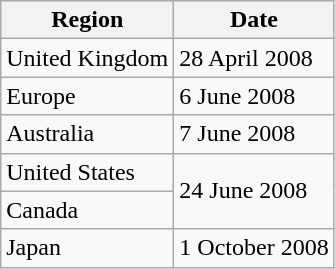<table class=wikitable>
<tr>
<th>Region</th>
<th>Date</th>
</tr>
<tr>
<td>United Kingdom</td>
<td>28 April 2008</td>
</tr>
<tr>
<td>Europe</td>
<td>6 June 2008</td>
</tr>
<tr>
<td>Australia</td>
<td>7 June 2008</td>
</tr>
<tr>
<td>United States</td>
<td rowspan=2>24 June 2008</td>
</tr>
<tr>
<td>Canada</td>
</tr>
<tr>
<td>Japan</td>
<td>1 October 2008</td>
</tr>
</table>
